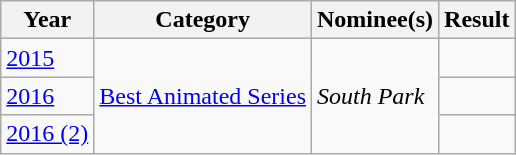<table class="wikitable">
<tr>
<th>Year</th>
<th>Category</th>
<th>Nominee(s)</th>
<th>Result</th>
</tr>
<tr>
<td><a href='#'>2015</a></td>
<td rowspan="3"><a href='#'>Best Animated Series</a></td>
<td rowspan="3"><em>South Park</em></td>
<td></td>
</tr>
<tr>
<td><a href='#'>2016</a></td>
<td></td>
</tr>
<tr>
<td><a href='#'>2016 (2)</a></td>
<td></td>
</tr>
</table>
